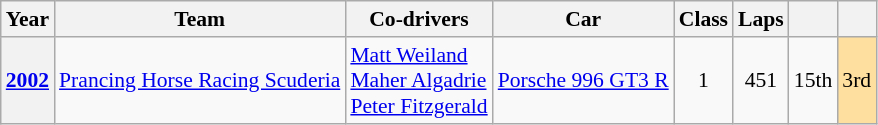<table class="wikitable" style="text-align:center; font-size:90%">
<tr>
<th>Year</th>
<th>Team</th>
<th>Co-drivers</th>
<th>Car</th>
<th>Class</th>
<th>Laps</th>
<th></th>
<th></th>
</tr>
<tr>
<th><a href='#'>2002</a></th>
<td align="left"> <a href='#'>Prancing Horse Racing Scuderia</a></td>
<td align="left"> <a href='#'>Matt Weiland</a><br> <a href='#'>Maher Algadrie</a><br> <a href='#'>Peter Fitzgerald</a></td>
<td align="left"><a href='#'>Porsche 996 GT3 R</a></td>
<td>1</td>
<td>451</td>
<td>15th</td>
<td style="background:#ffdf9f;">3rd</td>
</tr>
</table>
